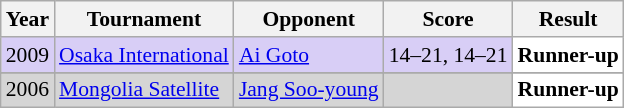<table class="sortable wikitable" style="font-size: 90%;">
<tr>
<th>Year</th>
<th>Tournament</th>
<th>Opponent</th>
<th>Score</th>
<th>Result</th>
</tr>
<tr style="background:#D8CEF6">
<td align="center">2009</td>
<td align="left"><a href='#'>Osaka International</a></td>
<td align="left"> <a href='#'>Ai Goto</a></td>
<td align="left">14–21, 14–21</td>
<td style="text-align:left; background:white"> <strong>Runner-up</strong></td>
</tr>
<tr>
</tr>
<tr style="background:#D5D5D5">
<td align="center">2006</td>
<td align="left"><a href='#'>Mongolia Satellite</a></td>
<td align="left"> <a href='#'>Jang Soo-young</a></td>
<td align="left"></td>
<td style="text-align:left; background:white"> <strong>Runner-up</strong></td>
</tr>
</table>
